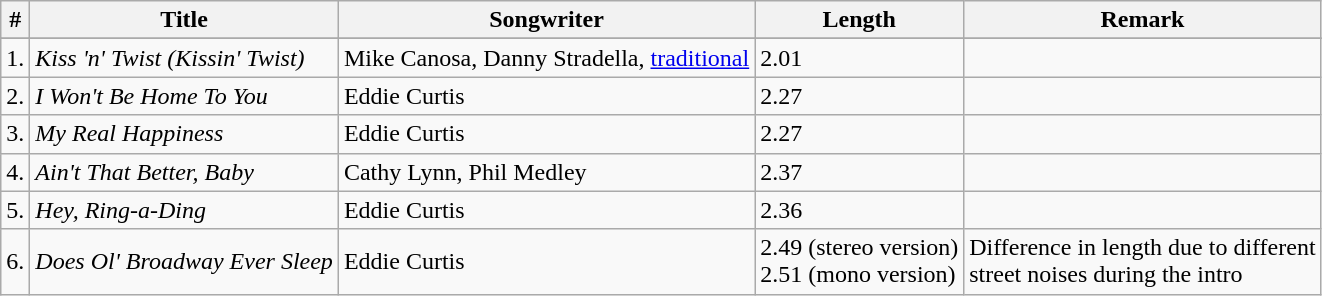<table class="wikitable">
<tr>
<th>#</th>
<th>Title</th>
<th>Songwriter</th>
<th>Length</th>
<th>Remark</th>
</tr>
<tr bgcolor=>
</tr>
<tr>
<td>1.</td>
<td><em>Kiss 'n' Twist (Kissin' Twist)</em></td>
<td>Mike Canosa, Danny Stradella, <a href='#'>traditional</a></td>
<td>2.01</td>
<td></td>
</tr>
<tr>
<td>2.</td>
<td><em>I Won't Be Home To You</em></td>
<td>Eddie Curtis</td>
<td>2.27</td>
<td></td>
</tr>
<tr>
<td>3.</td>
<td><em>My Real Happiness</em></td>
<td>Eddie Curtis</td>
<td>2.27</td>
<td></td>
</tr>
<tr>
<td>4.</td>
<td><em>Ain't That Better, Baby</em></td>
<td>Cathy Lynn, Phil Medley</td>
<td>2.37</td>
<td></td>
</tr>
<tr>
<td>5.</td>
<td><em>Hey, Ring-a-Ding</em></td>
<td>Eddie Curtis</td>
<td>2.36</td>
<td></td>
</tr>
<tr>
<td>6.</td>
<td><em>Does Ol' Broadway Ever Sleep</em></td>
<td>Eddie Curtis</td>
<td>2.49 (stereo version)<br>2.51 (mono version)</td>
<td>Difference in length due to different<br>street noises during the intro</td>
</tr>
</table>
